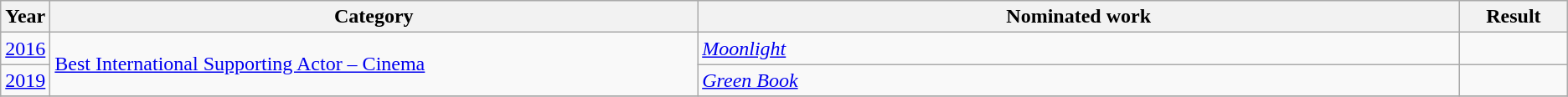<table class=wikitable>
<tr>
<th scope="col" style="width:1em;">Year</th>
<th scope="col" style="width:33em;">Category</th>
<th scope="col" style="width:39em;">Nominated work</th>
<th scope="col" style="width:5em;">Result</th>
</tr>
<tr>
<td><a href='#'>2016</a></td>
<td rowspan=2><a href='#'>Best International Supporting Actor – Cinema</a></td>
<td><em><a href='#'>Moonlight</a></em></td>
<td></td>
</tr>
<tr>
<td><a href='#'>2019</a></td>
<td><em><a href='#'>Green Book</a></em></td>
<td></td>
</tr>
<tr>
</tr>
</table>
